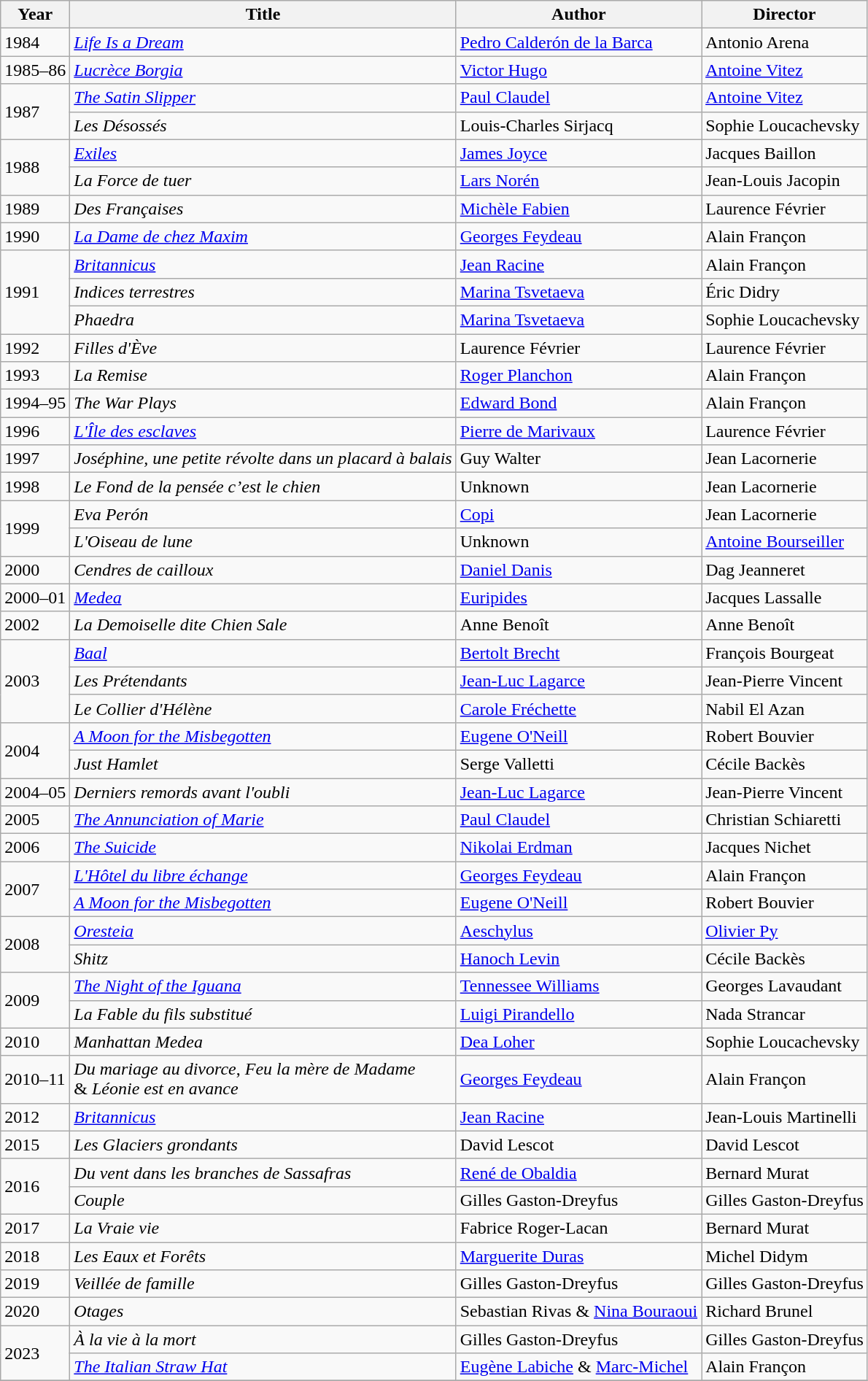<table class="wikitable">
<tr>
<th>Year</th>
<th>Title</th>
<th>Author</th>
<th>Director</th>
</tr>
<tr>
<td>1984</td>
<td><em><a href='#'>Life Is a Dream</a></em></td>
<td><a href='#'>Pedro Calderón de la Barca</a></td>
<td>Antonio Arena</td>
</tr>
<tr>
<td>1985–86</td>
<td><em><a href='#'>Lucrèce Borgia</a></em></td>
<td><a href='#'>Victor Hugo</a></td>
<td><a href='#'>Antoine Vitez</a></td>
</tr>
<tr>
<td rowspan=2>1987</td>
<td><em><a href='#'>The Satin Slipper</a></em></td>
<td><a href='#'>Paul Claudel</a></td>
<td><a href='#'>Antoine Vitez</a></td>
</tr>
<tr>
<td><em>Les Désossés</em></td>
<td>Louis-Charles Sirjacq</td>
<td>Sophie Loucachevsky</td>
</tr>
<tr>
<td rowspan=2>1988</td>
<td><em><a href='#'>Exiles</a></em></td>
<td><a href='#'>James Joyce</a></td>
<td>Jacques Baillon</td>
</tr>
<tr>
<td><em>La Force de tuer</em></td>
<td><a href='#'>Lars Norén</a></td>
<td>Jean-Louis Jacopin</td>
</tr>
<tr>
<td>1989</td>
<td><em>Des Françaises</em></td>
<td><a href='#'>Michèle Fabien</a></td>
<td>Laurence Février</td>
</tr>
<tr>
<td>1990</td>
<td><em><a href='#'>La Dame de chez Maxim</a></em></td>
<td><a href='#'>Georges Feydeau</a></td>
<td>Alain Françon</td>
</tr>
<tr>
<td rowspan=3>1991</td>
<td><em><a href='#'>Britannicus</a></em></td>
<td><a href='#'>Jean Racine</a></td>
<td>Alain Françon</td>
</tr>
<tr>
<td><em>Indices terrestres</em></td>
<td><a href='#'>Marina Tsvetaeva</a></td>
<td>Éric Didry</td>
</tr>
<tr>
<td><em>Phaedra</em></td>
<td><a href='#'>Marina Tsvetaeva</a></td>
<td>Sophie Loucachevsky</td>
</tr>
<tr>
<td>1992</td>
<td><em>Filles d'Ève</em></td>
<td>Laurence Février</td>
<td>Laurence Février</td>
</tr>
<tr>
<td>1993</td>
<td><em>La Remise</em></td>
<td><a href='#'>Roger Planchon</a></td>
<td>Alain Françon</td>
</tr>
<tr>
<td>1994–95</td>
<td><em>The War Plays</em></td>
<td><a href='#'>Edward Bond</a></td>
<td>Alain Françon</td>
</tr>
<tr>
<td>1996</td>
<td><em><a href='#'>L'Île des esclaves</a></em></td>
<td><a href='#'>Pierre de Marivaux</a></td>
<td>Laurence Février</td>
</tr>
<tr>
<td>1997</td>
<td><em>Joséphine, une petite révolte dans un placard à balais</em></td>
<td>Guy Walter</td>
<td>Jean Lacornerie</td>
</tr>
<tr>
<td>1998</td>
<td><em>Le Fond de la pensée c’est le chien</em></td>
<td>Unknown</td>
<td>Jean Lacornerie</td>
</tr>
<tr>
<td rowspan=2>1999</td>
<td><em>Eva Perón</em></td>
<td><a href='#'>Copi</a></td>
<td>Jean Lacornerie</td>
</tr>
<tr>
<td><em>L'Oiseau de lune</em></td>
<td>Unknown</td>
<td><a href='#'>Antoine Bourseiller</a></td>
</tr>
<tr>
<td>2000</td>
<td><em>Cendres de cailloux</em></td>
<td><a href='#'>Daniel Danis</a></td>
<td>Dag Jeanneret</td>
</tr>
<tr>
<td>2000–01</td>
<td><em><a href='#'>Medea</a></em></td>
<td><a href='#'>Euripides</a></td>
<td>Jacques Lassalle</td>
</tr>
<tr>
<td>2002</td>
<td><em>La Demoiselle dite Chien Sale</em></td>
<td>Anne Benoît</td>
<td>Anne Benoît</td>
</tr>
<tr>
<td rowspan=3>2003</td>
<td><em><a href='#'>Baal</a></em></td>
<td><a href='#'>Bertolt Brecht</a></td>
<td>François Bourgeat</td>
</tr>
<tr>
<td><em>Les Prétendants</em></td>
<td><a href='#'>Jean-Luc Lagarce</a></td>
<td>Jean-Pierre Vincent</td>
</tr>
<tr>
<td><em>Le Collier d'Hélène</em></td>
<td><a href='#'>Carole Fréchette</a></td>
<td>Nabil El Azan</td>
</tr>
<tr>
<td rowspan=2>2004</td>
<td><em><a href='#'>A Moon for the Misbegotten</a></em></td>
<td><a href='#'>Eugene O'Neill</a></td>
<td>Robert Bouvier</td>
</tr>
<tr>
<td><em>Just Hamlet</em></td>
<td>Serge Valletti</td>
<td>Cécile Backès</td>
</tr>
<tr>
<td>2004–05</td>
<td><em>Derniers remords avant l'oubli</em></td>
<td><a href='#'>Jean-Luc Lagarce</a></td>
<td>Jean-Pierre Vincent</td>
</tr>
<tr>
<td>2005</td>
<td><em><a href='#'>The Annunciation of Marie</a></em></td>
<td><a href='#'>Paul Claudel</a></td>
<td>Christian Schiaretti</td>
</tr>
<tr>
<td>2006</td>
<td><em><a href='#'>The Suicide</a></em></td>
<td><a href='#'>Nikolai Erdman</a></td>
<td>Jacques Nichet</td>
</tr>
<tr>
<td rowspan=2>2007</td>
<td><em><a href='#'>L'Hôtel du libre échange</a></em></td>
<td><a href='#'>Georges Feydeau</a></td>
<td>Alain Françon</td>
</tr>
<tr>
<td><em><a href='#'>A Moon for the Misbegotten</a></em></td>
<td><a href='#'>Eugene O'Neill</a></td>
<td>Robert Bouvier</td>
</tr>
<tr>
<td rowspan=2>2008</td>
<td><em><a href='#'>Oresteia</a></em></td>
<td><a href='#'>Aeschylus</a></td>
<td><a href='#'>Olivier Py</a></td>
</tr>
<tr>
<td><em>Shitz</em></td>
<td><a href='#'>Hanoch Levin</a></td>
<td>Cécile Backès</td>
</tr>
<tr>
<td rowspan=2>2009</td>
<td><em><a href='#'>The Night of the Iguana</a></em></td>
<td><a href='#'>Tennessee Williams</a></td>
<td>Georges Lavaudant</td>
</tr>
<tr>
<td><em>La Fable du fils substitué</em></td>
<td><a href='#'>Luigi Pirandello</a></td>
<td>Nada Strancar</td>
</tr>
<tr>
<td>2010</td>
<td><em>Manhattan Medea</em></td>
<td><a href='#'>Dea Loher</a></td>
<td>Sophie Loucachevsky</td>
</tr>
<tr>
<td>2010–11</td>
<td><em>Du mariage au divorce</em>, <em>Feu la mère de Madame</em><br> & <em>Léonie est en avance</em></td>
<td><a href='#'>Georges Feydeau</a></td>
<td>Alain Françon</td>
</tr>
<tr>
<td>2012</td>
<td><em><a href='#'>Britannicus</a></em></td>
<td><a href='#'>Jean Racine</a></td>
<td>Jean-Louis Martinelli</td>
</tr>
<tr>
<td>2015</td>
<td><em>Les Glaciers grondants</em></td>
<td>David Lescot</td>
<td>David Lescot</td>
</tr>
<tr>
<td rowspan=2>2016</td>
<td><em>Du vent dans les branches de Sassafras</em></td>
<td><a href='#'>René de Obaldia</a></td>
<td>Bernard Murat</td>
</tr>
<tr>
<td><em>Couple</em></td>
<td>Gilles Gaston-Dreyfus</td>
<td>Gilles Gaston-Dreyfus</td>
</tr>
<tr>
<td>2017</td>
<td><em>La Vraie vie</em></td>
<td>Fabrice Roger-Lacan</td>
<td>Bernard Murat</td>
</tr>
<tr>
<td>2018</td>
<td><em>Les Eaux et Forêts</em></td>
<td><a href='#'>Marguerite Duras</a></td>
<td>Michel Didym</td>
</tr>
<tr>
<td>2019</td>
<td><em>Veillée de famille</em></td>
<td>Gilles Gaston-Dreyfus</td>
<td>Gilles Gaston-Dreyfus</td>
</tr>
<tr>
<td>2020</td>
<td><em>Otages</em></td>
<td>Sebastian Rivas & <a href='#'>Nina Bouraoui</a></td>
<td>Richard Brunel</td>
</tr>
<tr>
<td rowspan=2>2023</td>
<td><em>À la vie à la mort</em></td>
<td>Gilles Gaston-Dreyfus</td>
<td>Gilles Gaston-Dreyfus</td>
</tr>
<tr>
<td><em><a href='#'>The Italian Straw Hat</a></em></td>
<td><a href='#'>Eugène Labiche</a> & <a href='#'>Marc-Michel</a></td>
<td>Alain Françon</td>
</tr>
<tr>
</tr>
</table>
